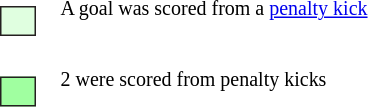<table style="font-size: smaller;">
<tr>
<td><br><table style="padding:0 .6em; height:1.5em; background:#e0ffe0; border:solid 1px #242020; width:1.5em; margin:.25em .9em .25em .25em; vertical-align:top;">
<tr>
<td></td>
</tr>
</table>
</td>
<td>A goal was scored from a <a href='#'>penalty kick</a></td>
</tr>
<tr>
<td><br><table style="padding:0 .6em; height:1.5em; background:#a0ffa0; border:solid 1px #242020; width:1.5em; margin:.25em .9em .25em .25em; vertical-align:top;">
<tr>
<td></td>
</tr>
</table>
</td>
<td>2 were scored from penalty kicks</td>
</tr>
</table>
